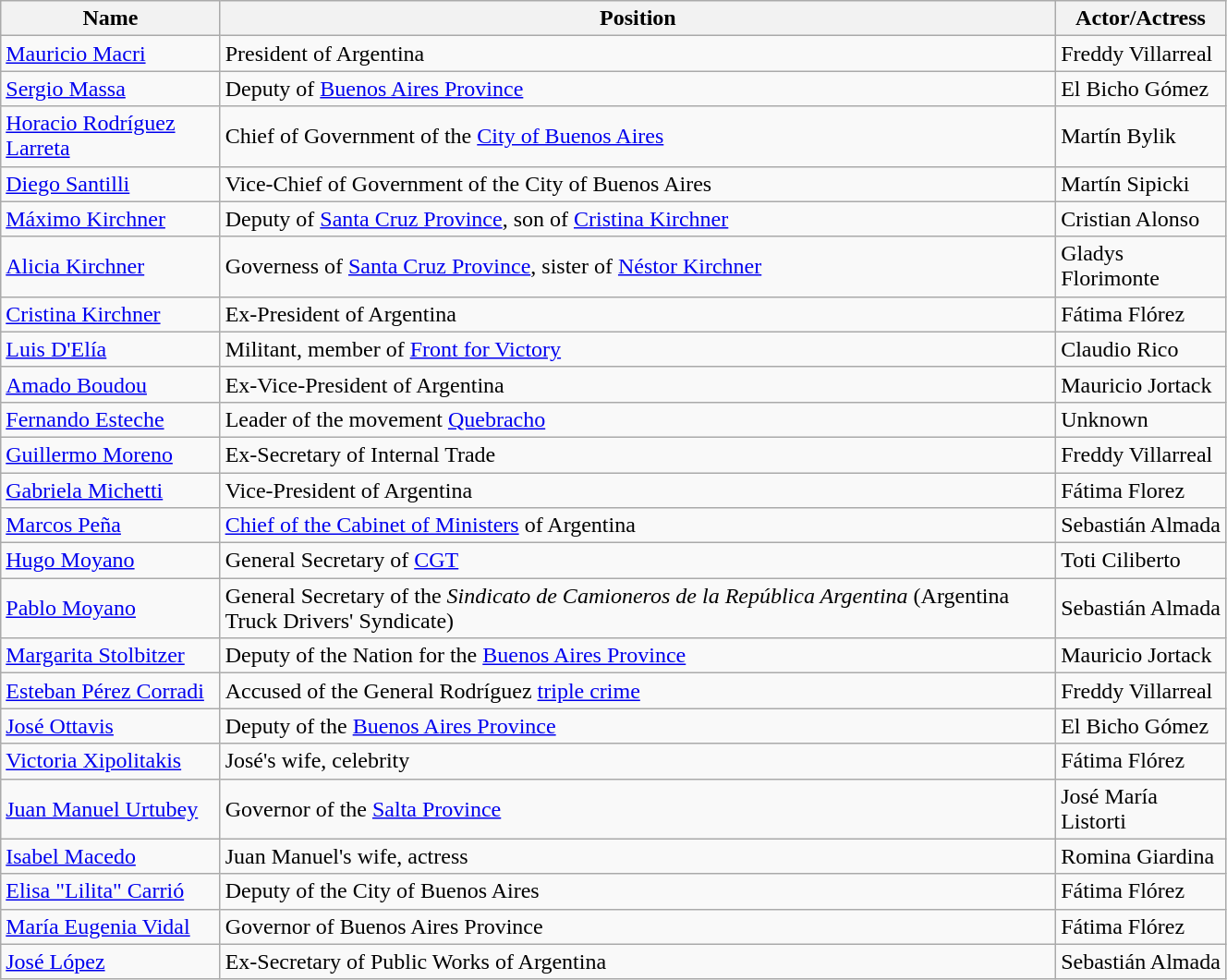<table class="wikitable" style="width:70%">
<tr>
<th>Name</th>
<th>Position</th>
<th>Actor/Actress</th>
</tr>
<tr>
<td><a href='#'>Mauricio Macri</a></td>
<td>President of Argentina</td>
<td>Freddy Villarreal</td>
</tr>
<tr>
<td><a href='#'>Sergio Massa</a></td>
<td>Deputy of <a href='#'>Buenos Aires Province</a></td>
<td>El Bicho Gómez</td>
</tr>
<tr>
<td><a href='#'>Horacio Rodríguez Larreta</a></td>
<td>Chief of Government of the <a href='#'>City of Buenos Aires</a></td>
<td>Martín Bylik</td>
</tr>
<tr>
<td><a href='#'>Diego Santilli</a></td>
<td>Vice-Chief of Government of the City of Buenos Aires</td>
<td>Martín Sipicki</td>
</tr>
<tr>
<td><a href='#'>Máximo Kirchner</a></td>
<td>Deputy of <a href='#'>Santa Cruz Province</a>, son of <a href='#'>Cristina Kirchner</a></td>
<td>Cristian Alonso</td>
</tr>
<tr>
<td><a href='#'>Alicia Kirchner</a></td>
<td>Governess of <a href='#'>Santa Cruz Province</a>, sister of <a href='#'>Néstor Kirchner</a></td>
<td>Gladys Florimonte</td>
</tr>
<tr>
<td><a href='#'>Cristina Kirchner</a></td>
<td>Ex-President of Argentina</td>
<td>Fátima Flórez</td>
</tr>
<tr>
<td><a href='#'>Luis D'Elía</a></td>
<td>Militant, member of <a href='#'>Front for Victory</a></td>
<td>Claudio Rico</td>
</tr>
<tr>
<td><a href='#'>Amado Boudou</a></td>
<td>Ex-Vice-President of Argentina</td>
<td>Mauricio Jortack</td>
</tr>
<tr>
<td><a href='#'>Fernando Esteche</a></td>
<td>Leader of the movement <a href='#'>Quebracho</a></td>
<td>Unknown</td>
</tr>
<tr>
<td><a href='#'>Guillermo Moreno</a></td>
<td>Ex-Secretary of Internal Trade</td>
<td>Freddy Villarreal</td>
</tr>
<tr>
<td><a href='#'>Gabriela Michetti</a></td>
<td>Vice-President of Argentina</td>
<td>Fátima Florez</td>
</tr>
<tr>
<td><a href='#'>Marcos Peña</a></td>
<td><a href='#'>Chief of the Cabinet of Ministers</a> of Argentina</td>
<td>Sebastián Almada</td>
</tr>
<tr>
<td><a href='#'>Hugo Moyano</a></td>
<td>General Secretary of <a href='#'>CGT</a></td>
<td>Toti Ciliberto</td>
</tr>
<tr>
<td><a href='#'>Pablo Moyano</a></td>
<td>General Secretary of the <em>Sindicato de Camioneros de la República Argentina</em> (Argentina Truck Drivers' Syndicate)</td>
<td>Sebastián Almada</td>
</tr>
<tr>
<td><a href='#'>Margarita Stolbitzer</a></td>
<td>Deputy of the Nation for the <a href='#'>Buenos Aires Province</a></td>
<td>Mauricio Jortack</td>
</tr>
<tr>
<td><a href='#'>Esteban Pérez Corradi</a></td>
<td>Accused of the General Rodríguez <a href='#'>triple crime</a></td>
<td>Freddy Villarreal</td>
</tr>
<tr>
<td><a href='#'>José Ottavis</a></td>
<td>Deputy of the <a href='#'>Buenos Aires Province</a></td>
<td>El Bicho Gómez</td>
</tr>
<tr>
<td><a href='#'>Victoria Xipolitakis</a></td>
<td>José's wife, celebrity</td>
<td>Fátima Flórez</td>
</tr>
<tr>
<td><a href='#'>Juan Manuel Urtubey</a></td>
<td>Governor of the <a href='#'>Salta Province</a></td>
<td>José María Listorti</td>
</tr>
<tr>
<td><a href='#'>Isabel Macedo</a></td>
<td>Juan Manuel's wife, actress</td>
<td>Romina Giardina</td>
</tr>
<tr>
<td><a href='#'>Elisa "Lilita" Carrió</a></td>
<td>Deputy of the City of Buenos Aires</td>
<td>Fátima Flórez</td>
</tr>
<tr>
<td><a href='#'>María Eugenia Vidal</a></td>
<td>Governor of Buenos Aires Province</td>
<td>Fátima Flórez</td>
</tr>
<tr>
<td><a href='#'>José López</a></td>
<td>Ex-Secretary of Public Works of Argentina</td>
<td>Sebastián Almada</td>
</tr>
</table>
